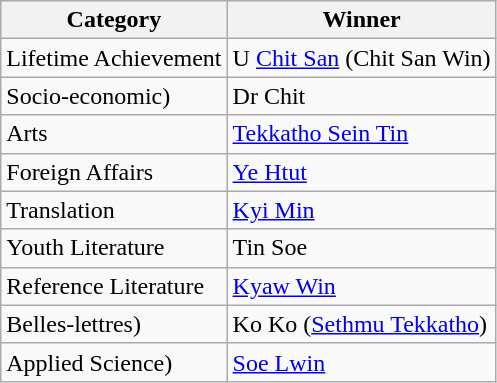<table class=wikitable>
<tr>
<th>Category</th>
<th>Winner</th>
</tr>
<tr>
<td>Lifetime Achievement</td>
<td>U <a href='#'>Chit San</a> (Chit San Win)</td>
</tr>
<tr>
<td>Socio-economic)</td>
<td>Dr Chit</td>
</tr>
<tr>
<td>Arts</td>
<td><a href='#'>Tekkatho Sein Tin</a></td>
</tr>
<tr>
<td>Foreign Affairs</td>
<td><a href='#'>Ye Htut</a></td>
</tr>
<tr>
<td>Translation</td>
<td><a href='#'>Kyi Min</a></td>
</tr>
<tr>
<td>Youth Literature</td>
<td>Tin Soe</td>
</tr>
<tr>
<td>Reference Literature</td>
<td><a href='#'>Kyaw Win</a></td>
</tr>
<tr>
<td>Belles-lettres)</td>
<td>Ko Ko (<a href='#'>Sethmu Tekkatho</a>)</td>
</tr>
<tr>
<td>Applied Science)</td>
<td><a href='#'>Soe Lwin</a></td>
</tr>
</table>
